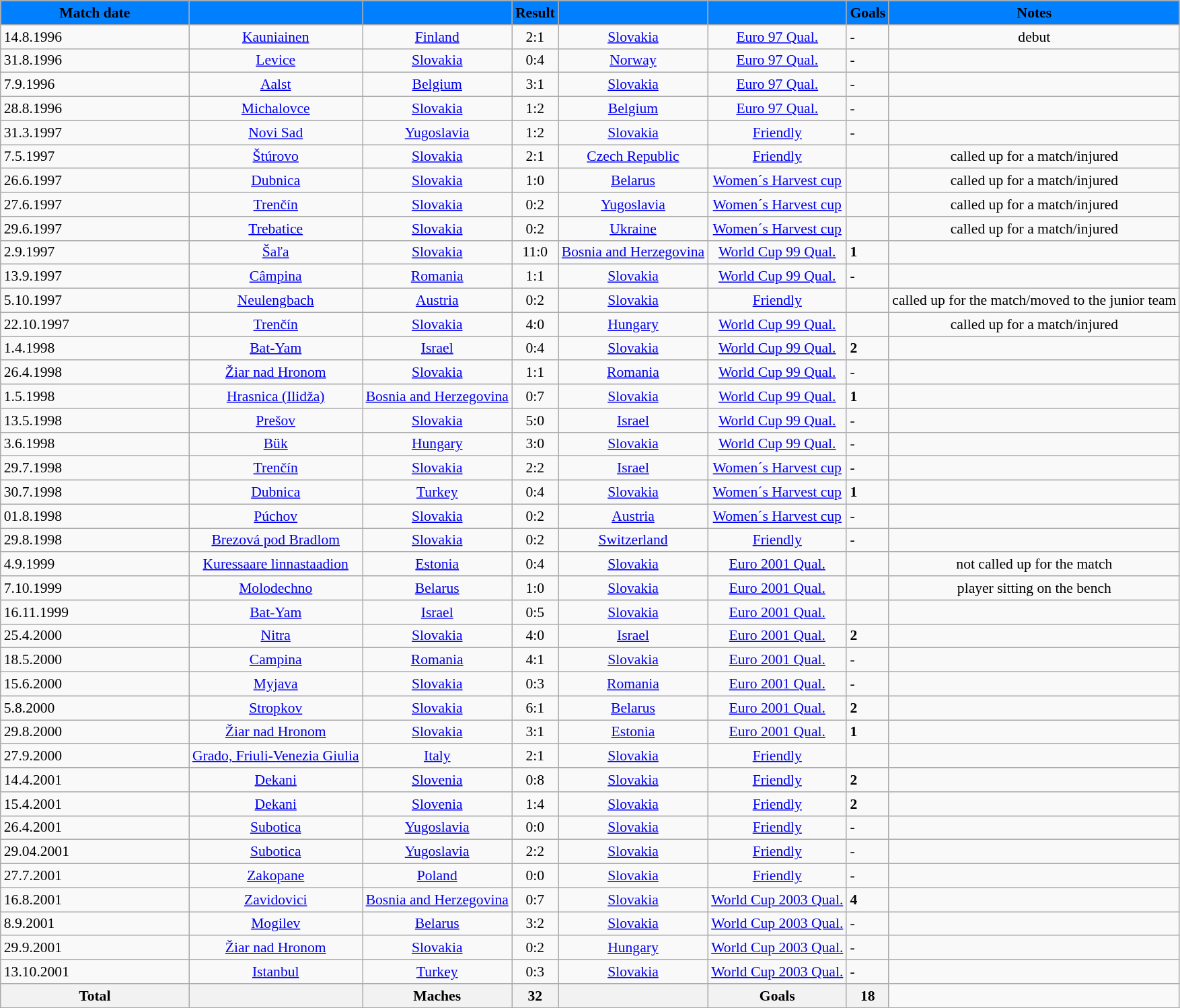<table class="wikitable sortable" style="margin-top:0em; text-align:center; font-size:90%;">
<tr>
<th width=180";align="center" style="background-color:#007FFF;" colspan="1";><span>Match date</span></th>
<th align="center" style="background-color:#007FFF;"><span></span></th>
<th align="center" style="background-color:#007FFF;"><span></span></th>
<th align="center" style="background-color:#007FFF;"><span>Result</span></th>
<th align="center" style="background-color:#007FFF;"><span></span></th>
<th align="center" style="background-color:#007FFF;"><span></span></th>
<th align="center" style="background-color:#007FFF;"><span> Goals </span></th>
<th align="center" style="background-color:#007FFF;"><span> Notes </span></th>
</tr>
<tr>
<td align=left>14.8.1996</td>
<td><a href='#'>Kauniainen</a></td>
<td><a href='#'>Finland</a></td>
<td>2:1</td>
<td><a href='#'>Slovakia</a></td>
<td><a href='#'>Euro 97 Qual.</a></td>
<td align="left">-</td>
<td>debut</td>
</tr>
<tr>
<td align=left>31.8.1996</td>
<td><a href='#'>Levice</a></td>
<td><a href='#'>Slovakia</a></td>
<td>0:4</td>
<td><a href='#'>Norway</a></td>
<td><a href='#'>Euro 97 Qual.</a></td>
<td align="left">-</td>
<td></td>
</tr>
<tr>
<td align=left>7.9.1996</td>
<td><a href='#'>Aalst</a></td>
<td><a href='#'>Belgium</a></td>
<td>3:1</td>
<td><a href='#'>Slovakia</a></td>
<td><a href='#'>Euro 97 Qual.</a></td>
<td align="left">-</td>
<td></td>
</tr>
<tr>
<td align=left>28.8.1996</td>
<td><a href='#'>Michalovce</a></td>
<td><a href='#'>Slovakia</a></td>
<td>1:2</td>
<td><a href='#'>Belgium</a></td>
<td><a href='#'>Euro 97 Qual.</a></td>
<td align="left">-</td>
<td></td>
</tr>
<tr>
<td align=left>31.3.1997</td>
<td><a href='#'>Novi Sad</a></td>
<td><a href='#'>Yugoslavia</a></td>
<td>1:2</td>
<td><a href='#'>Slovakia</a></td>
<td><a href='#'>Friendly</a></td>
<td align="left">-</td>
<td></td>
</tr>
<tr>
<td align=left>7.5.1997</td>
<td><a href='#'>Štúrovo</a></td>
<td><a href='#'>Slovakia</a></td>
<td>2:1</td>
<td><a href='#'>Czech Republic</a></td>
<td><a href='#'>Friendly</a></td>
<td align="left"></td>
<td>called up for a match/injured</td>
</tr>
<tr>
<td align=left>26.6.1997</td>
<td><a href='#'>Dubnica</a></td>
<td><a href='#'>Slovakia</a></td>
<td>1:0</td>
<td><a href='#'>Belarus</a></td>
<td><a href='#'>Women´s Harvest cup</a></td>
<td align="left"></td>
<td>called up for a match/injured</td>
</tr>
<tr>
<td align=left>27.6.1997</td>
<td><a href='#'>Trenčín</a></td>
<td><a href='#'>Slovakia</a></td>
<td>0:2</td>
<td><a href='#'>Yugoslavia</a></td>
<td><a href='#'>Women´s Harvest cup</a></td>
<td align="left"></td>
<td>called up for a match/injured</td>
</tr>
<tr>
<td align=left>29.6.1997</td>
<td><a href='#'>Trebatice</a></td>
<td><a href='#'>Slovakia</a></td>
<td>0:2</td>
<td><a href='#'>Ukraine</a></td>
<td><a href='#'>Women´s Harvest cup</a></td>
<td align="left"></td>
<td>called up for a match/injured</td>
</tr>
<tr>
<td align=left>2.9.1997</td>
<td><a href='#'>Šaľa</a></td>
<td><a href='#'>Slovakia</a></td>
<td>11:0</td>
<td><a href='#'>Bosnia and Herzegovina</a></td>
<td><a href='#'>World Cup 99 Qual.</a></td>
<td align="left"><strong>1</strong></td>
<td></td>
</tr>
<tr>
<td align=left>13.9.1997</td>
<td><a href='#'>Câmpina</a></td>
<td><a href='#'>Romania</a></td>
<td>1:1</td>
<td><a href='#'>Slovakia</a></td>
<td><a href='#'>World Cup 99 Qual.</a></td>
<td align="left">-</td>
<td></td>
</tr>
<tr>
<td align=left>5.10.1997</td>
<td><a href='#'>Neulengbach</a></td>
<td><a href='#'>Austria</a></td>
<td>0:2</td>
<td><a href='#'>Slovakia</a></td>
<td><a href='#'>Friendly</a></td>
<td align="left"></td>
<td>called up for the match/moved to the junior team</td>
</tr>
<tr>
<td align=left>22.10.1997</td>
<td><a href='#'>Trenčín</a></td>
<td><a href='#'>Slovakia</a></td>
<td>4:0</td>
<td><a href='#'>Hungary</a></td>
<td><a href='#'>World Cup 99 Qual.</a></td>
<td align="left"></td>
<td>called up for a match/injured</td>
</tr>
<tr>
<td align=left>1.4.1998</td>
<td><a href='#'>Bat-Yam</a></td>
<td> <a href='#'>Israel</a></td>
<td>0:4</td>
<td><a href='#'>Slovakia</a></td>
<td><a href='#'>World Cup 99 Qual.</a></td>
<td align="left"><strong>2</strong></td>
<td></td>
</tr>
<tr>
<td align=left>26.4.1998</td>
<td><a href='#'>Žiar nad Hronom</a></td>
<td><a href='#'>Slovakia</a></td>
<td>1:1</td>
<td><a href='#'>Romania</a></td>
<td><a href='#'>World Cup 99 Qual.</a></td>
<td align="left">-</td>
<td></td>
</tr>
<tr>
<td align=left>1.5.1998</td>
<td><a href='#'>Hrasnica (Ilidža)</a></td>
<td><a href='#'>Bosnia and Herzegovina</a></td>
<td>0:7</td>
<td><a href='#'>Slovakia</a></td>
<td><a href='#'>World Cup 99 Qual.</a></td>
<td align="left"><strong>1</strong></td>
<td></td>
</tr>
<tr>
<td align=left>13.5.1998</td>
<td><a href='#'>Prešov</a></td>
<td><a href='#'>Slovakia</a></td>
<td>5:0</td>
<td> <a href='#'>Israel</a></td>
<td><a href='#'>World Cup 99 Qual.</a></td>
<td align="left">-</td>
<td></td>
</tr>
<tr>
<td align=left>3.6.1998</td>
<td><a href='#'>Bük</a></td>
<td><a href='#'>Hungary</a></td>
<td>3:0</td>
<td><a href='#'>Slovakia</a></td>
<td><a href='#'>World Cup 99 Qual.</a></td>
<td align="left">-</td>
<td></td>
</tr>
<tr>
<td align=left>29.7.1998</td>
<td><a href='#'>Trenčín</a></td>
<td><a href='#'>Slovakia</a></td>
<td>2:2</td>
<td> <a href='#'>Israel</a></td>
<td><a href='#'>Women´s Harvest cup</a></td>
<td align="left">-</td>
<td></td>
</tr>
<tr>
<td align=left>30.7.1998</td>
<td><a href='#'>Dubnica</a></td>
<td> <a href='#'>Turkey</a></td>
<td>0:4</td>
<td><a href='#'>Slovakia</a></td>
<td><a href='#'>Women´s Harvest cup</a></td>
<td align="left"><strong>1</strong></td>
<td></td>
</tr>
<tr>
<td align=left>01.8.1998</td>
<td><a href='#'>Púchov</a></td>
<td><a href='#'>Slovakia</a></td>
<td>0:2</td>
<td><a href='#'>Austria</a></td>
<td><a href='#'>Women´s Harvest cup</a></td>
<td align="left">-</td>
<td></td>
</tr>
<tr>
<td align=left>29.8.1998</td>
<td><a href='#'>Brezová pod Bradlom</a></td>
<td><a href='#'>Slovakia</a></td>
<td>0:2</td>
<td><a href='#'>Switzerland</a></td>
<td><a href='#'>Friendly</a></td>
<td align="left">-</td>
<td></td>
</tr>
<tr>
<td align=left>4.9.1999</td>
<td><a href='#'>Kuressaare linnastaadion</a></td>
<td><a href='#'>Estonia</a></td>
<td>0:4</td>
<td><a href='#'>Slovakia</a></td>
<td><a href='#'>Euro 2001 Qual.</a></td>
<td align="left"></td>
<td>not called up for the match</td>
</tr>
<tr>
<td align=left>7.10.1999</td>
<td><a href='#'>Molodechno</a></td>
<td><a href='#'>Belarus</a></td>
<td>1:0</td>
<td><a href='#'>Slovakia</a></td>
<td><a href='#'>Euro 2001 Qual.</a></td>
<td align="left"></td>
<td>player sitting on the bench</td>
</tr>
<tr>
<td align=left>16.11.1999</td>
<td><a href='#'>Bat-Yam</a></td>
<td> <a href='#'>Israel</a></td>
<td>0:5</td>
<td><a href='#'>Slovakia</a></td>
<td><a href='#'>Euro 2001 Qual.</a></td>
<td align="left"></td>
<td></td>
</tr>
<tr>
<td align=left>25.4.2000</td>
<td><a href='#'>Nitra</a></td>
<td><a href='#'>Slovakia</a></td>
<td>4:0</td>
<td> <a href='#'>Israel</a></td>
<td><a href='#'>Euro 2001 Qual.</a></td>
<td align="left"><strong>2</strong></td>
<td></td>
</tr>
<tr>
<td align=left>18.5.2000</td>
<td><a href='#'>Campina</a></td>
<td><a href='#'>Romania</a></td>
<td>4:1</td>
<td><a href='#'>Slovakia</a></td>
<td><a href='#'>Euro 2001 Qual.</a></td>
<td align="left">-</td>
<td></td>
</tr>
<tr>
<td align=left>15.6.2000</td>
<td><a href='#'>Myjava</a></td>
<td><a href='#'>Slovakia</a></td>
<td>0:3</td>
<td><a href='#'>Romania</a></td>
<td><a href='#'>Euro 2001 Qual.</a></td>
<td align="left">-</td>
<td></td>
</tr>
<tr>
<td align=left>5.8.2000</td>
<td><a href='#'>Stropkov</a></td>
<td><a href='#'>Slovakia</a></td>
<td>6:1</td>
<td><a href='#'>Belarus</a></td>
<td><a href='#'>Euro 2001 Qual.</a></td>
<td align="left"><strong>2</strong></td>
<td></td>
</tr>
<tr>
<td align=left>29.8.2000</td>
<td><a href='#'>Žiar nad Hronom</a></td>
<td><a href='#'>Slovakia</a></td>
<td>3:1</td>
<td><a href='#'>Estonia</a></td>
<td><a href='#'>Euro 2001 Qual.</a></td>
<td align="left"><strong>1</strong></td>
<td></td>
</tr>
<tr>
<td align=left>27.9.2000</td>
<td><a href='#'>Grado, Friuli-Venezia Giulia</a></td>
<td><a href='#'>Italy</a></td>
<td>2:1</td>
<td><a href='#'>Slovakia</a></td>
<td><a href='#'>Friendly</a></td>
<td></td>
<td></td>
</tr>
<tr>
<td align=left>14.4.2001</td>
<td><a href='#'>Dekani</a></td>
<td><a href='#'>Slovenia</a></td>
<td>0:8</td>
<td><a href='#'>Slovakia</a></td>
<td><a href='#'>Friendly</a></td>
<td align="left"><strong>2</strong></td>
<td></td>
</tr>
<tr>
<td align=left>15.4.2001</td>
<td><a href='#'>Dekani</a></td>
<td><a href='#'>Slovenia</a></td>
<td>1:4</td>
<td><a href='#'>Slovakia</a></td>
<td><a href='#'>Friendly</a></td>
<td align="left"><strong>2</strong></td>
<td></td>
</tr>
<tr>
<td align=left>26.4.2001</td>
<td><a href='#'>Subotica</a></td>
<td><a href='#'>Yugoslavia</a></td>
<td>0:0</td>
<td><a href='#'>Slovakia</a></td>
<td><a href='#'>Friendly</a></td>
<td align="left">-</td>
<td></td>
</tr>
<tr>
<td align=left>29.04.2001</td>
<td><a href='#'>Subotica</a></td>
<td><a href='#'>Yugoslavia</a></td>
<td>2:2</td>
<td><a href='#'>Slovakia</a></td>
<td><a href='#'>Friendly</a></td>
<td align="left">-</td>
<td></td>
</tr>
<tr>
<td align=left>27.7.2001</td>
<td><a href='#'>Zakopane</a></td>
<td>  <a href='#'>Poland</a></td>
<td>0:0</td>
<td><a href='#'>Slovakia</a></td>
<td><a href='#'>Friendly</a></td>
<td align="left">-</td>
<td></td>
</tr>
<tr>
<td align=left>16.8.2001</td>
<td><a href='#'>Zavidovici</a></td>
<td><a href='#'>Bosnia and Herzegovina</a></td>
<td>0:7</td>
<td><a href='#'>Slovakia</a></td>
<td><a href='#'>World Cup 2003 Qual.</a></td>
<td align="left"><strong>4</strong></td>
<td></td>
</tr>
<tr>
<td align=left>8.9.2001</td>
<td><a href='#'>Mogilev</a></td>
<td><a href='#'>Belarus</a></td>
<td>3:2</td>
<td><a href='#'>Slovakia</a></td>
<td><a href='#'>World Cup 2003 Qual.</a></td>
<td align="left">-</td>
<td></td>
</tr>
<tr>
<td align=left>29.9.2001</td>
<td><a href='#'>Žiar nad Hronom</a></td>
<td><a href='#'>Slovakia</a></td>
<td>0:2</td>
<td><a href='#'>Hungary</a></td>
<td><a href='#'>World Cup 2003 Qual.</a></td>
<td align="left">-</td>
<td></td>
</tr>
<tr>
<td align=left>13.10.2001</td>
<td><a href='#'>Istanbul</a></td>
<td> <a href='#'>Turkey</a></td>
<td>0:3</td>
<td><a href='#'>Slovakia</a></td>
<td><a href='#'>World Cup 2003 Qual.</a></td>
<td align="left">-</td>
<td></td>
</tr>
<tr>
<th>Total</th>
<th></th>
<th>Maches</th>
<th>32</th>
<th></th>
<th>Goals</th>
<th>18</th>
</tr>
</table>
